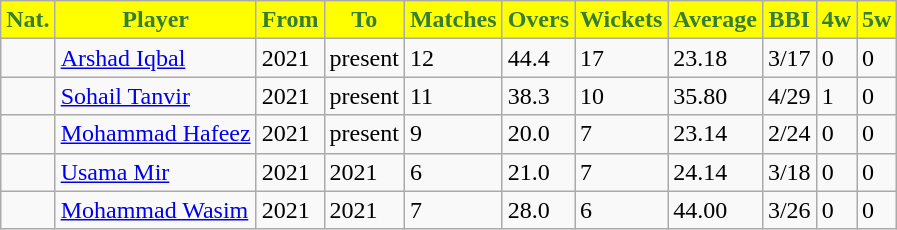<table class="wikitable sortable" style="font-size:100%">
<tr>
<th style="text-align:center; background:#FFFF00; color:#357E37;">Nat.</th>
<th style="text-align:center; background:#FFFF00; color:#357E37;">Player</th>
<th style="text-align:center; background:#FFFF00; color:#357E37;">From</th>
<th style="text-align:center; background:#FFFF00; color:#357E37;">To</th>
<th style="text-align:center; background:#FFFF00; color:#357E37;">Matches</th>
<th style="text-align:center; background:#FFFF00; color:#357E37;">Overs</th>
<th style="text-align:center; background:#FFFF00; color:#357E37;">Wickets</th>
<th style="text-align:center; background:#FFFF00; color:#357E37;">Average</th>
<th style="text-align:center; background:#FFFF00; color:#357E37;">BBI</th>
<th style="text-align:center; background:#FFFF00; color:#357E37;">4w</th>
<th style="text-align:center; background:#FFFF00; color:#357E37;">5w</th>
</tr>
<tr>
<td></td>
<td><a href='#'>Arshad Iqbal</a></td>
<td>2021</td>
<td>present</td>
<td>12</td>
<td>44.4</td>
<td>17</td>
<td>23.18</td>
<td>3/17</td>
<td>0</td>
<td>0</td>
</tr>
<tr>
<td></td>
<td><a href='#'>Sohail Tanvir</a></td>
<td>2021</td>
<td>present</td>
<td>11</td>
<td>38.3</td>
<td>10</td>
<td>35.80</td>
<td>4/29</td>
<td>1</td>
<td>0</td>
</tr>
<tr>
<td></td>
<td><a href='#'>Mohammad Hafeez</a></td>
<td>2021</td>
<td>present</td>
<td>9</td>
<td>20.0</td>
<td>7</td>
<td>23.14</td>
<td>2/24</td>
<td>0</td>
<td>0</td>
</tr>
<tr>
<td></td>
<td><a href='#'>Usama Mir</a></td>
<td>2021</td>
<td>2021</td>
<td>6</td>
<td>21.0</td>
<td>7</td>
<td>24.14</td>
<td>3/18</td>
<td>0</td>
<td>0</td>
</tr>
<tr>
<td></td>
<td><a href='#'>Mohammad Wasim</a></td>
<td>2021</td>
<td>2021</td>
<td>7</td>
<td>28.0</td>
<td>6</td>
<td>44.00</td>
<td>3/26</td>
<td>0</td>
<td>0</td>
</tr>
</table>
